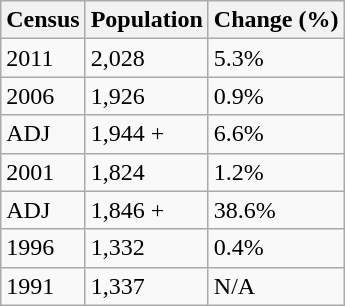<table class="wikitable">
<tr>
<th>Census</th>
<th>Population</th>
<th>Change (%)</th>
</tr>
<tr>
<td>2011</td>
<td>2,028</td>
<td> 5.3%</td>
</tr>
<tr>
<td>2006</td>
<td>1,926</td>
<td> 0.9%</td>
</tr>
<tr>
<td>ADJ</td>
<td>1,944 +</td>
<td> 6.6%</td>
</tr>
<tr>
<td>2001</td>
<td>1,824</td>
<td> 1.2%</td>
</tr>
<tr>
<td>ADJ</td>
<td>1,846 +</td>
<td> 38.6%</td>
</tr>
<tr>
<td>1996</td>
<td>1,332</td>
<td> 0.4%</td>
</tr>
<tr>
<td>1991</td>
<td>1,337</td>
<td>N/A</td>
</tr>
</table>
